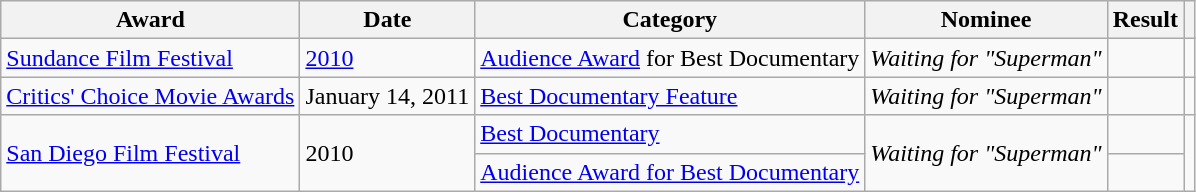<table class="wikitable">
<tr>
<th>Award</th>
<th>Date</th>
<th>Category</th>
<th>Nominee</th>
<th>Result</th>
<th></th>
</tr>
<tr>
<td><a href='#'>Sundance Film Festival</a></td>
<td><a href='#'>2010</a></td>
<td><a href='#'>Audience Award</a> for Best Documentary</td>
<td><em>Waiting for "Superman"</em></td>
<td></td>
<td></td>
</tr>
<tr>
<td><a href='#'>Critics' Choice Movie Awards</a></td>
<td>January 14, 2011</td>
<td><a href='#'>Best Documentary Feature</a></td>
<td><em>Waiting for "Superman"</em></td>
<td></td>
<td></td>
</tr>
<tr>
<td rowspan="2"><a href='#'>San Diego Film Festival</a></td>
<td rowspan="2">2010</td>
<td><a href='#'>Best Documentary</a></td>
<td rowspan="2"><em>Waiting for "Superman"</em></td>
<td></td>
<td rowspan="2"></td>
</tr>
<tr>
<td><a href='#'>Audience Award for Best Documentary</a></td>
<td></td>
</tr>
</table>
